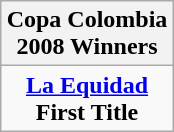<table class="wikitable" style="text-align: center; margin: 0 auto;">
<tr>
<th>Copa Colombia<br>2008 Winners</th>
</tr>
<tr>
<td><strong><a href='#'>La Equidad</a></strong><br><strong>First Title</strong></td>
</tr>
</table>
